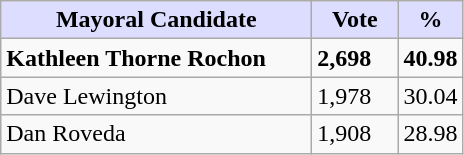<table class="wikitable">
<tr>
<th style="background:#ddf; width:200px;">Mayoral Candidate</th>
<th style="background:#ddf; width:50px;">Vote</th>
<th style="background:#ddf; width:30px;">%</th>
</tr>
<tr>
<td><strong>Kathleen Thorne Rochon</strong></td>
<td><strong>2,698</strong></td>
<td><strong>40.98</strong></td>
</tr>
<tr>
<td>Dave Lewington</td>
<td>1,978</td>
<td>30.04</td>
</tr>
<tr>
<td>Dan Roveda</td>
<td>1,908</td>
<td>28.98</td>
</tr>
</table>
